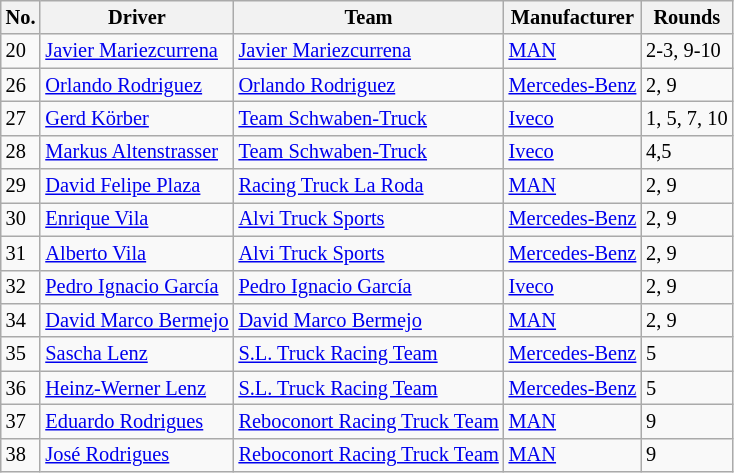<table class="wikitable" style="font-size: 85%">
<tr>
<th>No.</th>
<th>Driver</th>
<th>Team</th>
<th>Manufacturer</th>
<th>Rounds</th>
</tr>
<tr>
<td>20</td>
<td> <a href='#'>Javier Mariezcurrena</a></td>
<td><a href='#'>Javier Mariezcurrena</a></td>
<td><a href='#'>MAN</a></td>
<td>2-3, 9-10</td>
</tr>
<tr>
<td>26</td>
<td> <a href='#'>Orlando Rodriguez</a></td>
<td><a href='#'>Orlando Rodriguez</a></td>
<td><a href='#'>Mercedes-Benz</a></td>
<td>2, 9</td>
</tr>
<tr>
<td>27</td>
<td> <a href='#'>Gerd Körber</a></td>
<td><a href='#'>Team Schwaben-Truck</a></td>
<td><a href='#'>Iveco</a></td>
<td>1, 5, 7, 10</td>
</tr>
<tr>
<td>28</td>
<td> <a href='#'>Markus Altenstrasser</a></td>
<td><a href='#'>Team Schwaben-Truck</a></td>
<td><a href='#'>Iveco</a></td>
<td>4,5</td>
</tr>
<tr>
<td>29</td>
<td> <a href='#'>David Felipe Plaza</a></td>
<td><a href='#'>Racing Truck La Roda</a></td>
<td><a href='#'>MAN</a></td>
<td>2, 9</td>
</tr>
<tr>
<td>30</td>
<td> <a href='#'>Enrique Vila</a></td>
<td><a href='#'>Alvi Truck Sports</a></td>
<td><a href='#'>Mercedes-Benz</a></td>
<td>2, 9</td>
</tr>
<tr>
<td>31</td>
<td> <a href='#'>Alberto Vila</a></td>
<td><a href='#'>Alvi Truck Sports</a></td>
<td><a href='#'>Mercedes-Benz</a></td>
<td>2, 9</td>
</tr>
<tr>
<td>32</td>
<td> <a href='#'>Pedro Ignacio García</a></td>
<td><a href='#'>Pedro Ignacio García</a></td>
<td><a href='#'>Iveco</a></td>
<td>2, 9</td>
</tr>
<tr>
<td>34</td>
<td> <a href='#'>David Marco Bermejo</a></td>
<td><a href='#'>David Marco Bermejo</a></td>
<td><a href='#'>MAN</a></td>
<td>2, 9</td>
</tr>
<tr>
<td>35</td>
<td> <a href='#'>Sascha Lenz</a></td>
<td><a href='#'>S.L. Truck Racing Team</a></td>
<td><a href='#'>Mercedes-Benz</a></td>
<td>5</td>
</tr>
<tr>
<td>36</td>
<td> <a href='#'>Heinz-Werner Lenz</a></td>
<td><a href='#'>S.L. Truck Racing Team</a></td>
<td><a href='#'>Mercedes-Benz</a></td>
<td>5</td>
</tr>
<tr>
<td>37</td>
<td> <a href='#'>Eduardo Rodrigues</a></td>
<td><a href='#'>Reboconort Racing Truck Team</a></td>
<td><a href='#'>MAN</a></td>
<td>9</td>
</tr>
<tr>
<td>38</td>
<td> <a href='#'>José Rodrigues</a></td>
<td><a href='#'>Reboconort Racing Truck Team</a></td>
<td><a href='#'>MAN</a></td>
<td>9</td>
</tr>
</table>
